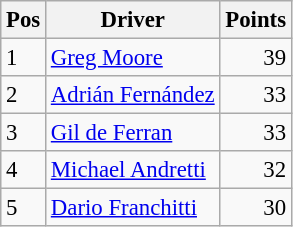<table class="wikitable" style="font-size: 95%;">
<tr>
<th>Pos</th>
<th>Driver</th>
<th>Points</th>
</tr>
<tr>
<td>1</td>
<td> <a href='#'>Greg Moore</a></td>
<td align="right">39</td>
</tr>
<tr>
<td>2</td>
<td> <a href='#'>Adrián Fernández</a></td>
<td align="right">33</td>
</tr>
<tr>
<td>3</td>
<td> <a href='#'>Gil de Ferran</a></td>
<td align="right">33</td>
</tr>
<tr>
<td>4</td>
<td> <a href='#'>Michael Andretti</a></td>
<td align="right">32</td>
</tr>
<tr>
<td>5</td>
<td> <a href='#'>Dario Franchitti</a></td>
<td align="right">30</td>
</tr>
</table>
